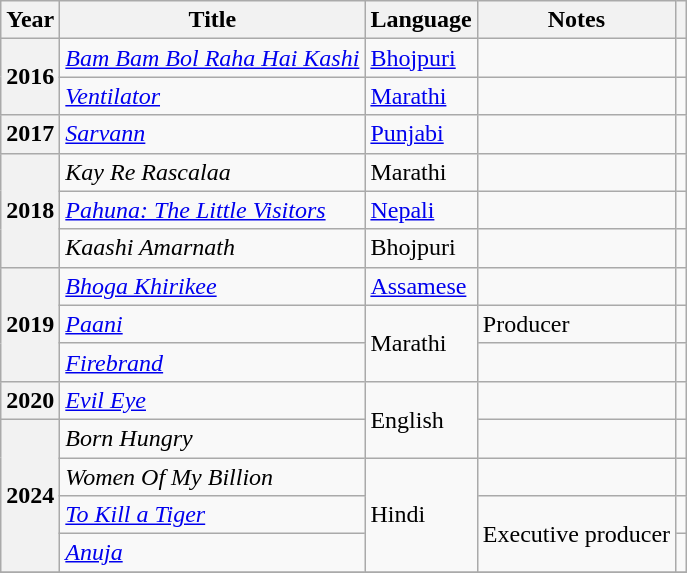<table class="wikitable plainrowheaders sortable" style="margin-right: 0;">
<tr>
<th scope="col">Year</th>
<th scope="col">Title</th>
<th scope="col">Language</th>
<th scope="col" class="unsortable">Notes</th>
<th scope="col" class="unsortable"></th>
</tr>
<tr>
<th scope="row"  rowspan="2">2016</th>
<td><em><a href='#'>Bam Bam Bol Raha Hai Kashi</a></em></td>
<td><a href='#'>Bhojpuri</a></td>
<td></td>
<td style="text-align: center;"></td>
</tr>
<tr>
<td><em><a href='#'>Ventilator</a></em></td>
<td><a href='#'>Marathi</a></td>
<td></td>
<td style="text-align: center;"></td>
</tr>
<tr>
<th scope="row">2017</th>
<td><em><a href='#'>Sarvann</a></em></td>
<td><a href='#'>Punjabi</a></td>
<td></td>
<td style="text-align: center;"></td>
</tr>
<tr>
<th scope="row" rowspan="3">2018</th>
<td><em>Kay Re Rascalaa</em></td>
<td>Marathi</td>
<td></td>
<td style="text-align: center;"></td>
</tr>
<tr>
<td><em><a href='#'>Pahuna: The Little Visitors</a></em></td>
<td><a href='#'>Nepali</a></td>
<td></td>
<td style="text-align: center;"></td>
</tr>
<tr>
<td><em>Kaashi Amarnath</em></td>
<td>Bhojpuri</td>
<td></td>
<td style="text-align: center;"></td>
</tr>
<tr>
<th scope="row" rowspan="3">2019</th>
<td><em><a href='#'>Bhoga Khirikee</a></em></td>
<td><a href='#'>Assamese</a></td>
<td></td>
<td style="text-align: center;"></td>
</tr>
<tr>
<td><em><a href='#'>Paani</a></em></td>
<td rowspan="2">Marathi</td>
<td>Producer</td>
<td style="text-align: center;"></td>
</tr>
<tr>
<td><em><a href='#'>Firebrand</a></em></td>
<td></td>
<td style="text-align: center;"></td>
</tr>
<tr>
<th scope="row">2020</th>
<td><em><a href='#'>Evil Eye</a></em></td>
<td rowspan="2">English</td>
<td></td>
<td style="text-align: center;"></td>
</tr>
<tr>
<th rowspan="4" scope="row">2024</th>
<td><em>Born Hungry</em></td>
<td></td>
<td style="text-align: center;"></td>
</tr>
<tr>
<td><em>Women Of My Billion</em></td>
<td rowspan="3">Hindi</td>
<td></td>
<td style="text-align: center;"></td>
</tr>
<tr>
<td><em><a href='#'>To Kill a Tiger</a></em></td>
<td rowspan="2">Executive producer</td>
<td style="text-align: center;"></td>
</tr>
<tr>
<td><em><a href='#'>Anuja</a></em></td>
<td style="text-align: center;"></td>
</tr>
<tr>
</tr>
</table>
